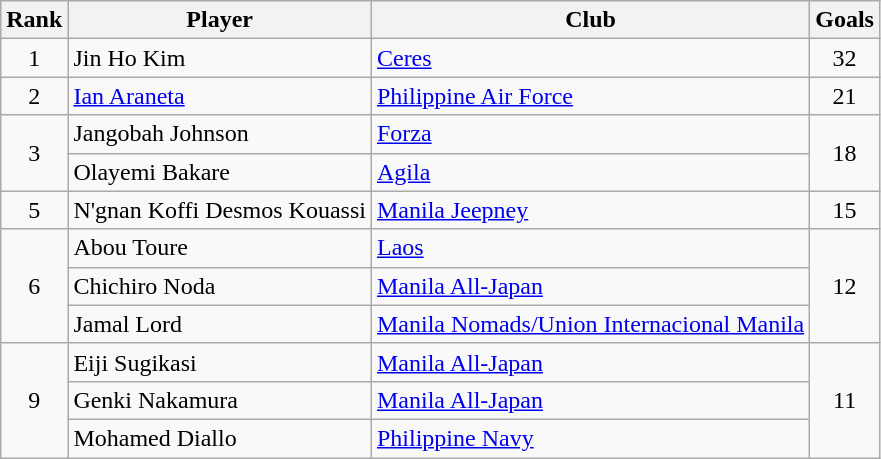<table class="wikitable">
<tr>
<th>Rank</th>
<th>Player</th>
<th>Club</th>
<th>Goals</th>
</tr>
<tr>
<td rowspan="1" style="text-align:center;">1</td>
<td> Jin Ho Kim</td>
<td><a href='#'>Ceres</a></td>
<td rowspan="1" style="text-align:center;">32</td>
</tr>
<tr>
<td rowspan="1" style="text-align:center;">2</td>
<td> <a href='#'>Ian Araneta</a></td>
<td><a href='#'>Philippine Air Force</a></td>
<td rowspan="1" style="text-align:center;">21</td>
</tr>
<tr>
<td rowspan="2" style="text-align:center;">3</td>
<td> Jangobah Johnson</td>
<td><a href='#'>Forza</a></td>
<td rowspan="2" style="text-align:center;">18</td>
</tr>
<tr>
<td> Olayemi Bakare</td>
<td><a href='#'>Agila</a></td>
</tr>
<tr>
<td rowspan="1" style="text-align:center;">5</td>
<td> N'gnan Koffi Desmos Kouassi</td>
<td><a href='#'>Manila Jeepney</a></td>
<td rowspan="1" style="text-align:center;">15</td>
</tr>
<tr>
<td rowspan="3" style="text-align:center;">6</td>
<td> Abou Toure</td>
<td><a href='#'>Laos</a></td>
<td rowspan="3" style="text-align:center;">12</td>
</tr>
<tr>
<td> Chichiro Noda</td>
<td><a href='#'>Manila All-Japan</a></td>
</tr>
<tr>
<td> Jamal Lord</td>
<td><a href='#'>Manila Nomads/Union Internacional Manila</a></td>
</tr>
<tr>
<td rowspan="3" style="text-align:center;">9</td>
<td> Eiji Sugikasi</td>
<td><a href='#'>Manila All-Japan</a></td>
<td rowspan="3" style="text-align:center;">11</td>
</tr>
<tr>
<td> Genki Nakamura</td>
<td><a href='#'>Manila All-Japan</a></td>
</tr>
<tr>
<td> Mohamed Diallo</td>
<td><a href='#'>Philippine Navy</a></td>
</tr>
</table>
